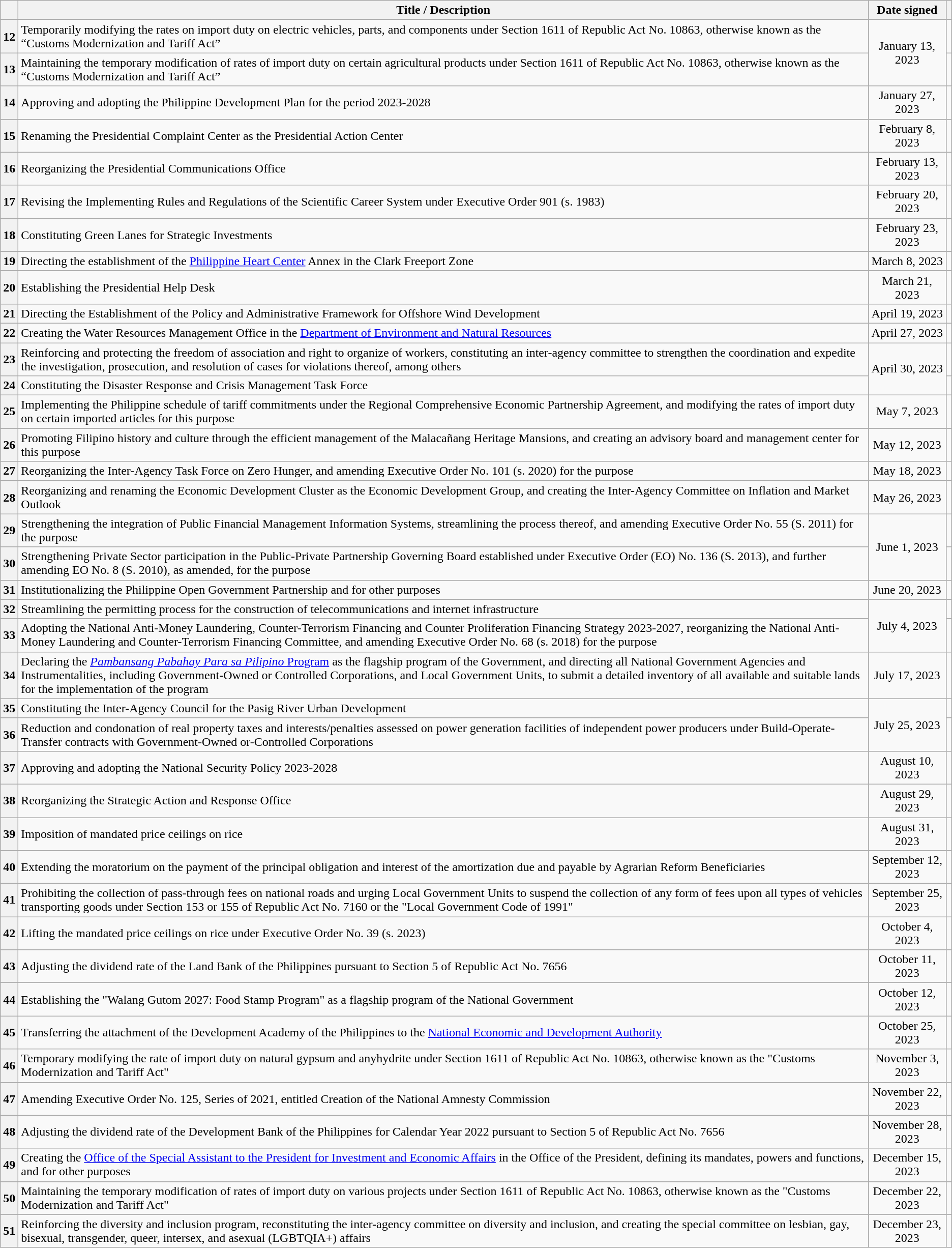<table class="wikitable sortable" style="text-align:center;">
<tr>
<th scope="col"></th>
<th scope="col">Title / Description</th>
<th scope="col">Date signed</th>
<th scope="col" class="unsortable"></th>
</tr>
<tr>
<th scope="row">12</th>
<td style="text-align:left;">Temporarily modifying the rates on import duty on electric vehicles, parts, and components under Section 1611 of Republic Act No. 10863, otherwise known as the “Customs Modernization and Tariff Act”</td>
<td rowspan=2>January 13, 2023</td>
<td></td>
</tr>
<tr>
<th scope="row">13</th>
<td style="text-align:left;">Maintaining the temporary modification of rates of import duty on certain agricultural products under Section 1611 of Republic Act No. 10863, otherwise known as the “Customs Modernization and Tariff Act”</td>
<td></td>
</tr>
<tr>
<th scope="row">14</th>
<td style="text-align:left;">Approving and adopting the Philippine Development Plan for the period 2023-2028</td>
<td>January 27, 2023</td>
<td></td>
</tr>
<tr>
<th scope="row">15</th>
<td style="text-align:left;">Renaming the Presidential Complaint Center as the Presidential Action Center</td>
<td>February 8, 2023</td>
<td></td>
</tr>
<tr>
<th scope="row">16</th>
<td style="text-align:left;">Reorganizing the Presidential Communications Office</td>
<td>February 13, 2023</td>
<td></td>
</tr>
<tr>
<th scope="row">17</th>
<td style="text-align:left;">Revising the Implementing Rules and Regulations of the Scientific Career System under Executive Order 901 (s. 1983)</td>
<td>February 20, 2023</td>
<td></td>
</tr>
<tr>
<th scope="row">18</th>
<td style="text-align:left;">Constituting Green Lanes for Strategic Investments</td>
<td>February 23, 2023</td>
<td></td>
</tr>
<tr>
<th scope="row">19</th>
<td style="text-align:left;">Directing the establishment of the <a href='#'>Philippine Heart Center</a> Annex in the Clark Freeport Zone</td>
<td>March 8, 2023</td>
<td></td>
</tr>
<tr>
<th scope="row">20</th>
<td style="text-align:left;">Establishing the Presidential Help Desk</td>
<td>March 21, 2023</td>
<td></td>
</tr>
<tr>
<th scope="row">21</th>
<td style="text-align:left;">Directing the Establishment of the Policy and Administrative Framework for Offshore Wind Development</td>
<td>April 19, 2023</td>
<td></td>
</tr>
<tr>
<th scope="row">22</th>
<td style="text-align:left;">Creating the Water Resources Management Office in the <a href='#'>Department of Environment and Natural Resources</a></td>
<td>April 27, 2023</td>
<td></td>
</tr>
<tr>
<th scope="row">23</th>
<td style="text-align:left;">Reinforcing and protecting the freedom of association and right to organize of workers, constituting an inter-agency committee to strengthen the coordination and expedite the investigation, prosecution, and resolution of cases for violations thereof, among others</td>
<td rowspan=2>April 30, 2023</td>
<td></td>
</tr>
<tr>
<th scope="row">24</th>
<td style="text-align:left;">Constituting the Disaster Response and Crisis Management Task Force</td>
<td></td>
</tr>
<tr>
<th scope="row">25</th>
<td style="text-align:left;">Implementing the Philippine schedule of tariff commitments under the Regional Comprehensive Economic Partnership Agreement, and modifying the rates of import duty on certain imported articles for this purpose</td>
<td>May 7, 2023</td>
<td></td>
</tr>
<tr>
<th scope="row">26</th>
<td style="text-align:left;">Promoting Filipino history and culture through the efficient management of the Malacañang Heritage Mansions, and creating an advisory board and management center for this purpose</td>
<td>May 12, 2023</td>
<td></td>
</tr>
<tr>
<th scope="row">27</th>
<td style="text-align:left;">Reorganizing the Inter-Agency Task Force on Zero Hunger, and amending Executive Order No. 101 (s. 2020) for the purpose</td>
<td>May 18, 2023</td>
<td></td>
</tr>
<tr>
<th scope="row">28</th>
<td style="text-align:left;">Reorganizing and renaming the Economic Development Cluster as the Economic Development Group, and creating the Inter-Agency Committee on Inflation and Market Outlook</td>
<td>May 26, 2023</td>
<td></td>
</tr>
<tr>
<th scope="row">29</th>
<td style="text-align:left;">Strengthening the integration of Public Financial Management Information Systems, streamlining the process thereof, and amending Executive Order No. 55 (S. 2011) for the purpose</td>
<td rowspan=2>June 1, 2023</td>
<td></td>
</tr>
<tr>
<th scope="row">30</th>
<td style="text-align:left;">Strengthening Private Sector participation in the Public-Private Partnership Governing Board established under Executive Order (EO) No. 136 (S. 2013), and further amending EO No. 8 (S. 2010), as amended, for the purpose</td>
<td></td>
</tr>
<tr>
<th scope="row">31</th>
<td style="text-align:left;">Institutionalizing the Philippine Open Government Partnership and for other purposes</td>
<td>June 20, 2023</td>
<td></td>
</tr>
<tr>
<th scope="row">32</th>
<td style="text-align:left;">Streamlining the permitting process for the construction of telecommunications and internet infrastructure</td>
<td rowspan=2>July 4, 2023</td>
<td></td>
</tr>
<tr>
<th scope="row">33</th>
<td style="text-align:left;">Adopting the National Anti-Money Laundering, Counter-Terrorism Financing and Counter Proliferation Financing Strategy 2023-2027, reorganizing the National Anti-Money Laundering and Counter-Terrorism Financing Committee, and amending Executive Order No. 68 (s. 2018) for the purpose</td>
<td></td>
</tr>
<tr>
<th scope="row">34</th>
<td style="text-align:left;">Declaring the <a href='#'><em>Pambansang Pabahay Para sa Pilipino</em> Program</a> as the flagship program of the Government, and directing all National Government Agencies and Instrumentalities, including Government-Owned or Controlled Corporations, and Local Government Units, to submit a detailed inventory of all available and suitable lands for the implementation of the program</td>
<td>July 17, 2023</td>
<td></td>
</tr>
<tr>
<th scope="row">35</th>
<td style="text-align:left;">Constituting the Inter-Agency Council for the Pasig River Urban Development</td>
<td rowspan=2>July 25, 2023</td>
<td></td>
</tr>
<tr>
<th scope="row">36</th>
<td style="text-align:left;">Reduction and condonation of real property taxes and interests/penalties assessed on power generation facilities of independent power producers under Build-Operate-Transfer contracts with Government-Owned or-Controlled Corporations</td>
<td></td>
</tr>
<tr>
<th scope="row">37</th>
<td style="text-align:left;">Approving and adopting the National Security Policy 2023-2028</td>
<td>August 10, 2023</td>
<td></td>
</tr>
<tr>
<th scope="row">38</th>
<td style="text-align:left;">Reorganizing the Strategic Action and Response Office</td>
<td>August 29, 2023</td>
<td></td>
</tr>
<tr>
<th scope="row">39</th>
<td style="text-align:left;">Imposition of mandated price ceilings on rice</td>
<td>August 31, 2023</td>
<td></td>
</tr>
<tr>
<th scope="row">40</th>
<td style="text-align:left;">Extending the moratorium on the payment of the principal obligation and interest of the amortization due and payable by Agrarian Reform Beneficiaries</td>
<td>September 12, 2023</td>
<td></td>
</tr>
<tr>
<th scope="row">41</th>
<td style="text-align:left;">Prohibiting the collection of pass-through fees on national roads and urging Local Government Units to suspend the collection of any form of fees upon all types of vehicles transporting goods under Section 153 or 155 of Republic Act No. 7160 or the "Local Government Code of 1991"</td>
<td>September 25, 2023</td>
<td></td>
</tr>
<tr>
<th scope="row">42</th>
<td style="text-align:left;">Lifting the mandated price ceilings on rice under Executive Order No. 39 (s. 2023)</td>
<td>October 4, 2023</td>
<td></td>
</tr>
<tr>
<th scope="row">43</th>
<td style="text-align:left;">Adjusting the dividend rate of the Land Bank of the Philippines pursuant to Section 5 of Republic Act No. 7656</td>
<td>October 11, 2023</td>
<td></td>
</tr>
<tr>
<th scope="row">44</th>
<td style="text-align:left;">Establishing the "Walang Gutom 2027: Food Stamp Program" as a flagship program of the National Government</td>
<td>October 12, 2023</td>
<td></td>
</tr>
<tr>
<th scope="row">45</th>
<td style="text-align:left;">Transferring the attachment of the Development Academy of the Philippines to the <a href='#'>National Economic and Development Authority</a></td>
<td>October 25, 2023</td>
<td></td>
</tr>
<tr>
<th scope="row">46</th>
<td style="text-align:left;">Temporary modifying the rate of import duty on natural gypsum and anyhydrite under Section 1611 of Republic Act No. 10863, otherwise known as the "Customs Modernization and Tariff Act"</td>
<td>November 3, 2023</td>
<td></td>
</tr>
<tr>
<th scope="row">47</th>
<td style="text-align:left;">Amending Executive Order No. 125, Series of 2021, entitled Creation of the National Amnesty Commission</td>
<td>November 22, 2023</td>
<td></td>
</tr>
<tr>
<th scope="row">48</th>
<td style="text-align:left;">Adjusting the dividend rate of the Development Bank of the Philippines for Calendar Year 2022 pursuant to Section 5 of Republic Act No. 7656</td>
<td>November 28, 2023</td>
<td></td>
</tr>
<tr>
<th scope="row">49</th>
<td style="text-align:left;">Creating the <a href='#'>Office of the Special Assistant to the President for Investment and Economic Affairs</a> in the Office of the President, defining its mandates, powers and functions, and for other purposes</td>
<td>December 15, 2023</td>
<td></td>
</tr>
<tr>
<th scope="row">50</th>
<td style="text-align:left;">Maintaining the temporary modification of rates of import duty on various projects under Section 1611 of Republic Act No. 10863, otherwise known as the "Customs Modernization and Tariff Act"</td>
<td>December 22, 2023</td>
<td></td>
</tr>
<tr>
<th scope="row">51</th>
<td style="text-align:left;">Reinforcing the diversity and inclusion program, reconstituting the inter-agency committee on diversity and inclusion, and creating the special committee on lesbian, gay, bisexual, transgender, queer, intersex, and asexual (LGBTQIA+) affairs</td>
<td>December 23, 2023</td>
<td></td>
</tr>
</table>
